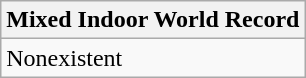<table class="wikitable">
<tr>
<th colspan="5">Mixed Indoor World Record</th>
</tr>
<tr>
<td colspan="5">Nonexistent</td>
</tr>
</table>
